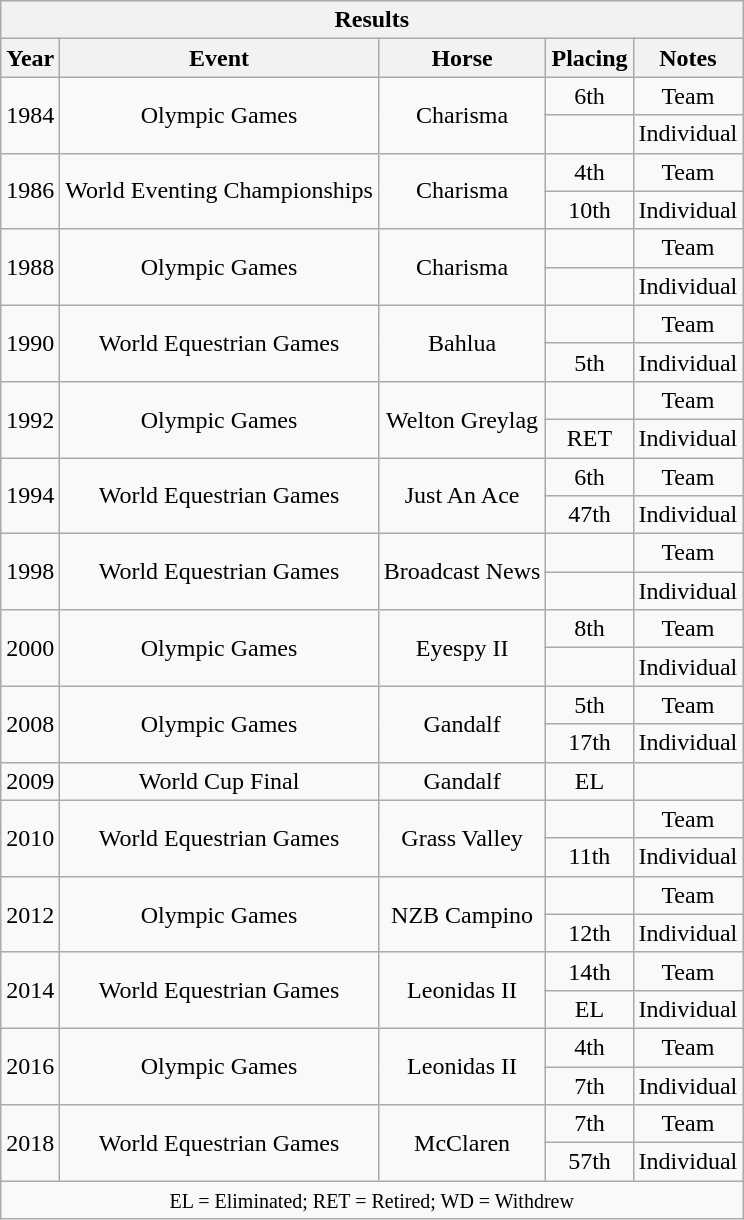<table class="wikitable" style="text-align:center">
<tr>
<th colspan="11" align="center"><strong>Results</strong></th>
</tr>
<tr>
<th>Year</th>
<th>Event</th>
<th>Horse</th>
<th>Placing</th>
<th>Notes</th>
</tr>
<tr>
<td rowspan="2">1984</td>
<td rowspan="2">Olympic Games</td>
<td rowspan="2">Charisma</td>
<td>6th</td>
<td>Team</td>
</tr>
<tr>
<td></td>
<td>Individual</td>
</tr>
<tr>
<td rowspan="2">1986</td>
<td rowspan="2">World Eventing Championships</td>
<td rowspan="2">Charisma</td>
<td>4th</td>
<td>Team</td>
</tr>
<tr>
<td>10th</td>
<td>Individual</td>
</tr>
<tr>
<td rowspan="2">1988</td>
<td rowspan="2">Olympic Games</td>
<td rowspan="2">Charisma</td>
<td></td>
<td>Team</td>
</tr>
<tr>
<td></td>
<td>Individual</td>
</tr>
<tr>
<td rowspan="2">1990</td>
<td rowspan="2">World Equestrian Games</td>
<td rowspan="2">Bahlua</td>
<td></td>
<td>Team</td>
</tr>
<tr>
<td>5th</td>
<td>Individual</td>
</tr>
<tr>
<td rowspan="2">1992</td>
<td rowspan="2">Olympic Games</td>
<td rowspan="2">Welton Greylag</td>
<td></td>
<td>Team</td>
</tr>
<tr>
<td>RET</td>
<td>Individual</td>
</tr>
<tr>
<td rowspan="2">1994</td>
<td rowspan="2">World Equestrian Games</td>
<td rowspan="2">Just An Ace</td>
<td>6th</td>
<td>Team</td>
</tr>
<tr>
<td>47th</td>
<td>Individual</td>
</tr>
<tr>
<td rowspan="2">1998</td>
<td rowspan="2">World Equestrian Games</td>
<td rowspan="2">Broadcast News</td>
<td></td>
<td>Team</td>
</tr>
<tr>
<td></td>
<td>Individual</td>
</tr>
<tr>
<td rowspan="2">2000</td>
<td rowspan="2">Olympic Games</td>
<td rowspan="2">Eyespy II</td>
<td>8th</td>
<td>Team</td>
</tr>
<tr>
<td></td>
<td>Individual</td>
</tr>
<tr>
<td rowspan="2">2008</td>
<td rowspan="2">Olympic Games</td>
<td rowspan="2">Gandalf</td>
<td>5th</td>
<td>Team</td>
</tr>
<tr>
<td>17th</td>
<td>Individual</td>
</tr>
<tr>
<td>2009</td>
<td>World Cup Final</td>
<td>Gandalf</td>
<td>EL</td>
<td></td>
</tr>
<tr>
<td rowspan="2">2010</td>
<td rowspan="2">World Equestrian Games</td>
<td rowspan="2">Grass Valley</td>
<td></td>
<td>Team</td>
</tr>
<tr>
<td>11th</td>
<td>Individual</td>
</tr>
<tr>
<td rowspan="2">2012</td>
<td rowspan="2">Olympic Games</td>
<td rowspan="2">NZB Campino</td>
<td></td>
<td>Team</td>
</tr>
<tr>
<td>12th</td>
<td>Individual</td>
</tr>
<tr>
<td rowspan="2">2014</td>
<td rowspan="2">World Equestrian Games</td>
<td rowspan="2">Leonidas II</td>
<td>14th</td>
<td>Team</td>
</tr>
<tr>
<td>EL</td>
<td>Individual</td>
</tr>
<tr>
<td rowspan="2">2016</td>
<td rowspan="2">Olympic Games</td>
<td rowspan="2">Leonidas II</td>
<td>4th</td>
<td>Team</td>
</tr>
<tr>
<td>7th</td>
<td>Individual</td>
</tr>
<tr>
<td rowspan="2">2018</td>
<td rowspan="2">World Equestrian Games</td>
<td rowspan="2">McClaren</td>
<td>7th</td>
<td>Team</td>
</tr>
<tr>
<td>57th</td>
<td>Individual</td>
</tr>
<tr>
<td colspan="11" align="center"><small> EL = Eliminated; RET = Retired; WD = Withdrew </small></td>
</tr>
</table>
